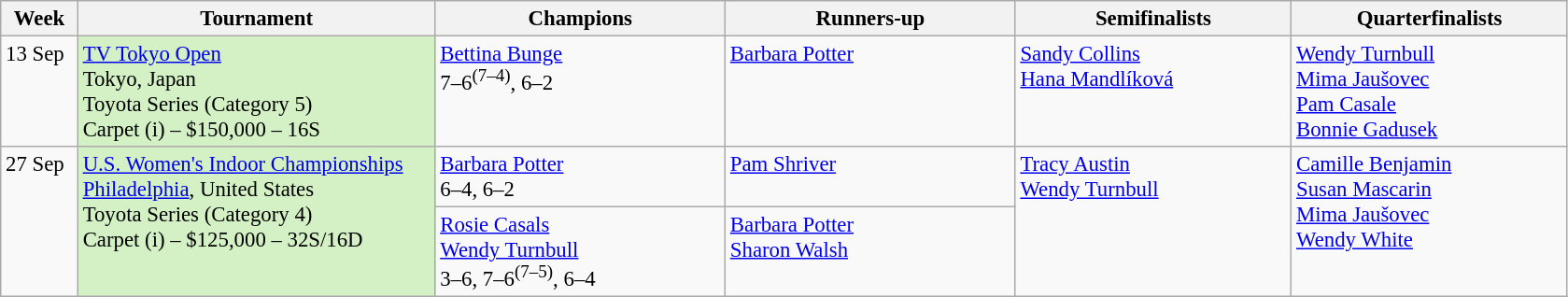<table class=wikitable style=font-size:95%>
<tr>
<th style="width:48px;">Week</th>
<th style="width:248px;">Tournament</th>
<th style="width:200px;">Champions</th>
<th style="width:200px;">Runners-up</th>
<th style="width:190px;">Semifinalists</th>
<th style="width:190px;">Quarterfinalists</th>
</tr>
<tr valign=top>
<td rowspan=1>13 Sep</td>
<td rowspan=1 bgcolor=#D4F1C5><a href='#'>TV Tokyo Open</a><br> Tokyo, Japan <br>Toyota Series (Category 5)<br>Carpet (i) – $150,000 – 16S</td>
<td> <a href='#'>Bettina Bunge</a><br>7–6<sup>(7–4)</sup>, 6–2</td>
<td> <a href='#'>Barbara Potter</a></td>
<td rowspan=1> <a href='#'>Sandy Collins</a> <br> <a href='#'>Hana Mandlíková</a> <br></td>
<td rowspan=1> <a href='#'>Wendy Turnbull</a><br> <a href='#'>Mima Jaušovec</a> <br>  <a href='#'>Pam Casale</a> <br> <a href='#'>Bonnie Gadusek</a></td>
</tr>
<tr valign=top>
<td rowspan=2>27 Sep</td>
<td rowspan=2 bgcolor=#D4F1C5><a href='#'>U.S. Women's Indoor Championships</a><br> <a href='#'>Philadelphia</a>, United States<br>Toyota Series (Category 4)<br>Carpet (i) – $125,000 – 32S/16D</td>
<td> <a href='#'>Barbara Potter</a> <br>6–4, 6–2</td>
<td> <a href='#'>Pam Shriver</a></td>
<td rowspan=2> <a href='#'>Tracy Austin</a> <br> <a href='#'>Wendy Turnbull</a> <br></td>
<td rowspan=2> <a href='#'>Camille Benjamin</a> <br> <a href='#'>Susan Mascarin</a><br>  <a href='#'>Mima Jaušovec</a> <br> <a href='#'>Wendy White</a></td>
</tr>
<tr valign="top">
<td> <a href='#'>Rosie Casals</a><br> <a href='#'>Wendy Turnbull</a> <br>3–6, 7–6<sup>(7–5)</sup>, 6–4</td>
<td> <a href='#'>Barbara Potter</a><br> <a href='#'>Sharon Walsh</a></td>
</tr>
</table>
